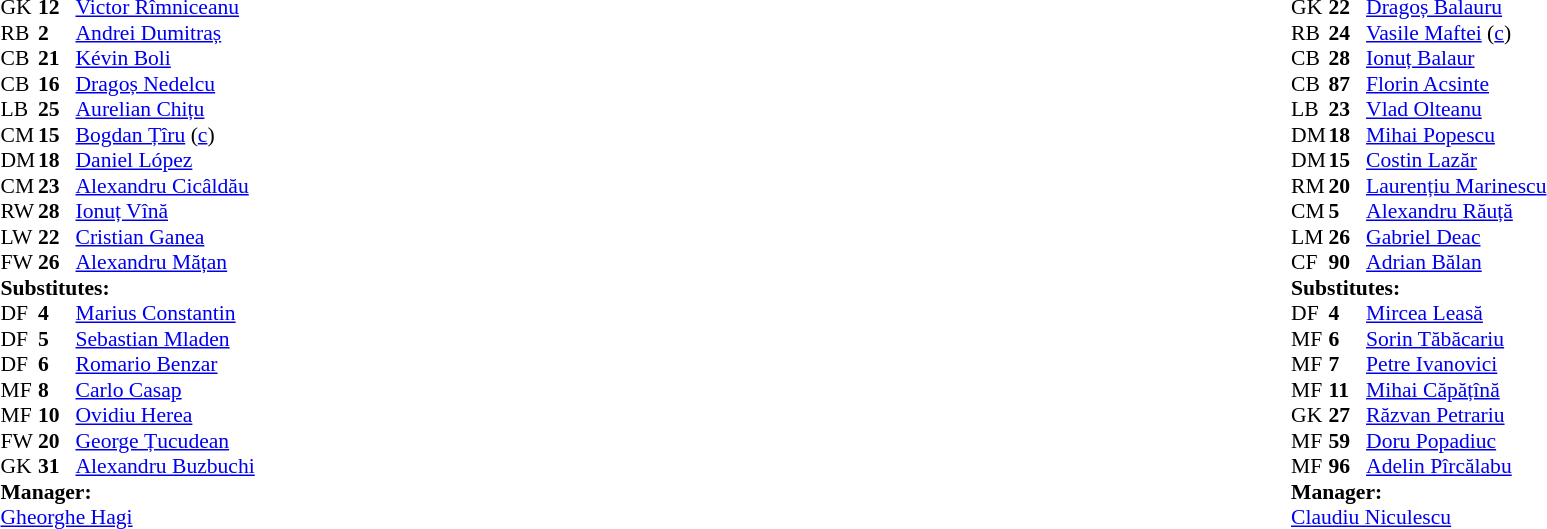<table width="100%">
<tr>
<td valign="top" width="50%"><br><table style="font-size: 90%" cellspacing="0" cellpadding="0">
<tr>
<th width=25></th>
<th width=25></th>
</tr>
<tr>
<td>GK</td>
<td><strong>12</strong></td>
<td> <a href='#'>Victor Rîmniceanu</a></td>
</tr>
<tr>
<td>RB</td>
<td><strong>2</strong></td>
<td> <a href='#'>Andrei Dumitraș</a></td>
<td></td>
<td></td>
</tr>
<tr>
<td>CB</td>
<td><strong>21</strong></td>
<td> <a href='#'>Kévin Boli</a></td>
<td></td>
</tr>
<tr>
<td>CB</td>
<td><strong>16</strong></td>
<td> <a href='#'>Dragoș Nedelcu</a></td>
<td></td>
<td></td>
</tr>
<tr>
<td>LB</td>
<td><strong>25</strong></td>
<td> <a href='#'>Aurelian Chițu</a></td>
<td></td>
<td></td>
</tr>
<tr>
<td>CM</td>
<td><strong>15</strong></td>
<td> <a href='#'>Bogdan Țîru</a> (<a href='#'>c</a>)</td>
</tr>
<tr>
<td>DM</td>
<td><strong>18</strong></td>
<td> <a href='#'>Daniel López</a></td>
</tr>
<tr>
<td>CM</td>
<td><strong>23</strong></td>
<td> <a href='#'>Alexandru Cicâldău</a></td>
</tr>
<tr>
<td>RW</td>
<td><strong>28</strong></td>
<td> <a href='#'>Ionuț Vînă</a></td>
<td></td>
</tr>
<tr>
<td>LW</td>
<td><strong>22</strong></td>
<td> <a href='#'>Cristian Ganea</a></td>
</tr>
<tr>
<td>FW</td>
<td><strong>26</strong></td>
<td> <a href='#'>Alexandru Mățan</a></td>
<td></td>
</tr>
<tr>
<td colspan=3><strong>Substitutes:</strong></td>
</tr>
<tr>
<td>DF</td>
<td><strong>4</strong></td>
<td> <a href='#'>Marius Constantin</a></td>
</tr>
<tr>
<td>DF</td>
<td><strong>5</strong></td>
<td> <a href='#'>Sebastian Mladen</a></td>
</tr>
<tr>
<td>DF</td>
<td><strong>6</strong></td>
<td> <a href='#'>Romario Benzar</a></td>
<td></td>
<td></td>
</tr>
<tr>
<td>MF</td>
<td><strong>8</strong></td>
<td> <a href='#'>Carlo Casap</a></td>
<td></td>
<td></td>
</tr>
<tr>
<td>MF</td>
<td><strong>10</strong></td>
<td> <a href='#'>Ovidiu Herea</a></td>
<td></td>
<td></td>
</tr>
<tr>
<td>FW</td>
<td><strong>20</strong></td>
<td> <a href='#'>George Țucudean</a></td>
</tr>
<tr>
<td>GK</td>
<td><strong>31</strong></td>
<td> <a href='#'>Alexandru Buzbuchi</a></td>
</tr>
<tr>
<td colspan=3><strong>Manager:</strong></td>
</tr>
<tr>
<td colspan=4> <a href='#'>Gheorghe Hagi</a></td>
</tr>
</table>
</td>
<td valign="top"></td>
<td style="vertical-align:top; width:50%;"><br><table style="font-size: 90%" cellspacing="0" cellpadding="0" align=center>
<tr>
<th width=25></th>
<th width=25></th>
</tr>
<tr>
<td>GK</td>
<td><strong>22</strong></td>
<td> <a href='#'>Dragoș Balauru</a></td>
</tr>
<tr>
<td>RB</td>
<td><strong>24</strong></td>
<td> <a href='#'>Vasile Maftei</a> (<a href='#'>c</a>)</td>
<td></td>
</tr>
<tr>
<td>CB</td>
<td><strong>28</strong></td>
<td> <a href='#'>Ionuț Balaur</a></td>
<td></td>
</tr>
<tr>
<td>CB</td>
<td><strong>87</strong></td>
<td> <a href='#'>Florin Acsinte</a></td>
<td></td>
</tr>
<tr>
<td>LB</td>
<td><strong>23</strong></td>
<td> <a href='#'>Vlad Olteanu</a></td>
<td></td>
<td></td>
</tr>
<tr>
<td>DM</td>
<td><strong>18</strong></td>
<td> <a href='#'>Mihai Popescu</a></td>
</tr>
<tr>
<td>DM</td>
<td><strong>15</strong></td>
<td> <a href='#'>Costin Lazăr</a></td>
<td></td>
<td></td>
</tr>
<tr>
<td>RM</td>
<td><strong>20</strong></td>
<td> <a href='#'>Laurențiu Marinescu</a></td>
</tr>
<tr>
<td>CM</td>
<td><strong>5</strong></td>
<td> <a href='#'>Alexandru Răuță</a></td>
</tr>
<tr>
<td>LM</td>
<td><strong>26</strong></td>
<td> <a href='#'>Gabriel Deac</a></td>
<td></td>
<td></td>
</tr>
<tr>
<td>CF</td>
<td><strong>90</strong></td>
<td> <a href='#'>Adrian Bălan</a></td>
<td></td>
<td></td>
</tr>
<tr>
<td colspan=3><strong>Substitutes:</strong></td>
</tr>
<tr>
<td>DF</td>
<td><strong>4</strong></td>
<td> <a href='#'>Mircea Leasă</a></td>
</tr>
<tr>
<td>MF</td>
<td><strong>6</strong></td>
<td> <a href='#'>Sorin Tăbăcariu</a></td>
</tr>
<tr>
<td>MF</td>
<td><strong>7</strong></td>
<td> <a href='#'>Petre Ivanovici</a></td>
<td></td>
<td></td>
</tr>
<tr>
<td>MF</td>
<td><strong>11</strong></td>
<td> <a href='#'>Mihai Căpățînă</a></td>
<td></td>
<td></td>
</tr>
<tr>
<td>GK</td>
<td><strong>27</strong></td>
<td> <a href='#'>Răzvan Petrariu</a></td>
</tr>
<tr>
<td>MF</td>
<td><strong>59</strong></td>
<td> <a href='#'>Doru Popadiuc</a></td>
</tr>
<tr>
<td>MF</td>
<td><strong>96</strong></td>
<td> <a href='#'>Adelin Pîrcălabu</a></td>
<td></td>
<td></td>
</tr>
<tr>
<td colspan=3><strong>Manager:</strong></td>
</tr>
<tr>
<td colspan=4> <a href='#'>Claudiu Niculescu</a></td>
</tr>
</table>
</td>
</tr>
</table>
